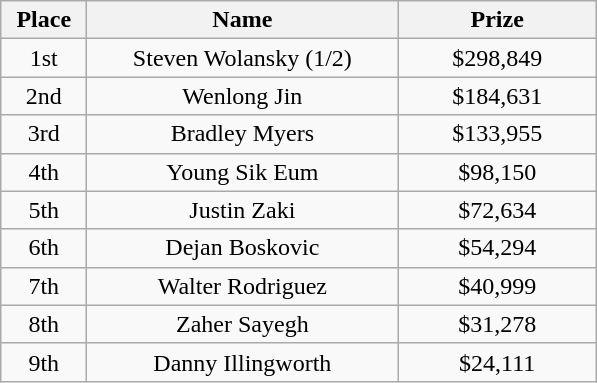<table class="wikitable">
<tr>
<th width="50">Place</th>
<th width="200">Name</th>
<th width="125">Prize</th>
</tr>
<tr>
<td align = "center">1st</td>
<td align = "center">Steven Wolansky (1/2)</td>
<td align = "center">$298,849</td>
</tr>
<tr>
<td align = "center">2nd</td>
<td align = "center">Wenlong Jin</td>
<td align = "center">$184,631</td>
</tr>
<tr>
<td align = "center">3rd</td>
<td align = "center">Bradley Myers</td>
<td align = "center">$133,955</td>
</tr>
<tr>
<td align = "center">4th</td>
<td align = "center">Young Sik Eum</td>
<td align = "center">$98,150</td>
</tr>
<tr>
<td align = "center">5th</td>
<td align = "center">Justin Zaki</td>
<td align = "center">$72,634</td>
</tr>
<tr>
<td align = "center">6th</td>
<td align = "center">Dejan Boskovic</td>
<td align = "center">$54,294</td>
</tr>
<tr>
<td align = "center">7th</td>
<td align = "center">Walter Rodriguez</td>
<td align = "center">$40,999</td>
</tr>
<tr>
<td align = "center">8th</td>
<td align = "center">Zaher Sayegh</td>
<td align = "center">$31,278</td>
</tr>
<tr>
<td align = "center">9th</td>
<td align = "center">Danny Illingworth</td>
<td align = "center">$24,111</td>
</tr>
</table>
